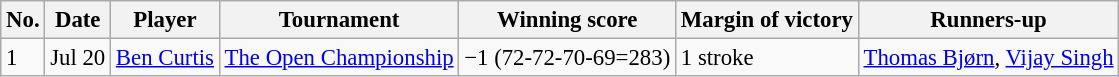<table class="wikitable" style="font-size:95%;">
<tr>
<th>No.</th>
<th>Date</th>
<th>Player</th>
<th>Tournament</th>
<th>Winning score</th>
<th>Margin of victory</th>
<th>Runners-up</th>
</tr>
<tr>
<td>1</td>
<td>Jul 20</td>
<td> <a href='#'>Ben Curtis</a></td>
<td><a href='#'>The Open Championship</a></td>
<td>−1 (72-72-70-69=283)</td>
<td>1 stroke</td>
<td> <a href='#'>Thomas Bjørn</a>,  <a href='#'>Vijay Singh</a></td>
</tr>
</table>
